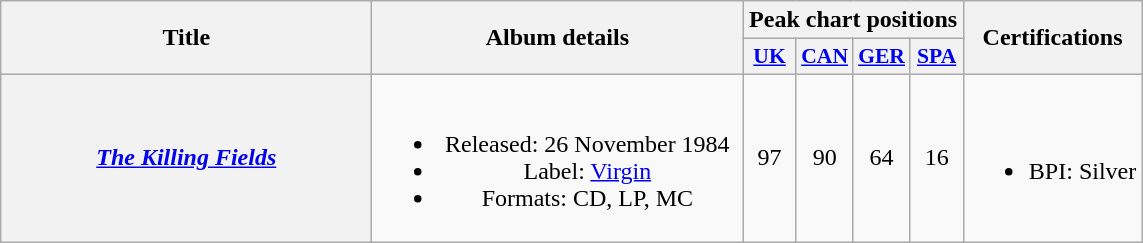<table class="wikitable plainrowheaders" style="text-align:center;">
<tr>
<th rowspan="2" scope="col" style="width:15em;">Title</th>
<th rowspan="2" scope="col" style="width:15em;">Album details</th>
<th colspan="4">Peak chart positions</th>
<th rowspan="2">Certifications</th>
</tr>
<tr>
<th scope="col" style="width:2em;font-size:90%;"><a href='#'>UK</a><br></th>
<th scope="col" style="width:2em;font-size:90%;"><a href='#'>CAN</a><br></th>
<th scope="col" style="width:2em;font-size:90%;"><a href='#'>GER</a><br></th>
<th scope="col" style="width:2em;font-size:90%;"><a href='#'>SPA</a><br></th>
</tr>
<tr>
<th scope="row"><em><a href='#'>The Killing Fields</a></em></th>
<td><br><ul><li>Released: 26 November 1984</li><li>Label: <a href='#'>Virgin</a></li><li>Formats: CD, LP, MC</li></ul></td>
<td>97</td>
<td>90</td>
<td>64</td>
<td>16</td>
<td><br><ul><li>BPI: Silver</li></ul></td>
</tr>
</table>
